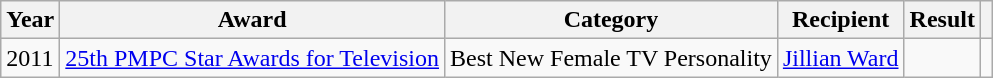<table class="wikitable">
<tr>
<th>Year</th>
<th>Award</th>
<th>Category</th>
<th>Recipient</th>
<th>Result</th>
<th></th>
</tr>
<tr>
<td>2011</td>
<td><a href='#'>25th PMPC Star Awards for Television</a></td>
<td>Best New Female TV Personality</td>
<td><a href='#'>Jillian Ward</a></td>
<td></td>
<td></td>
</tr>
</table>
